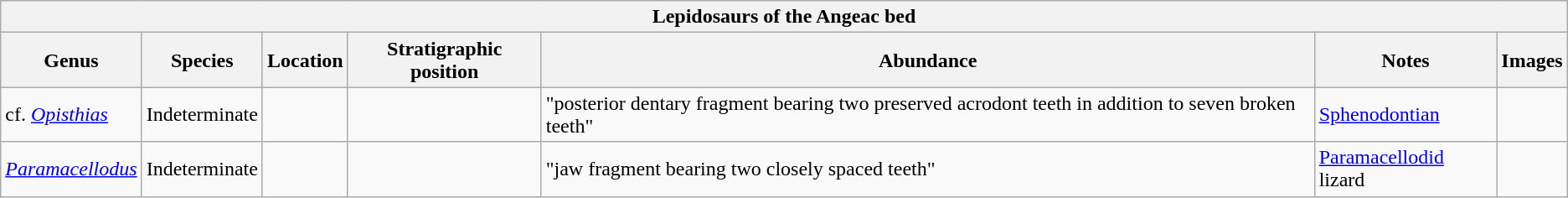<table class="wikitable sortable">
<tr>
<th colspan="7" align="center"><strong>Lepidosaurs of the Angeac bed</strong></th>
</tr>
<tr>
<th>Genus</th>
<th>Species</th>
<th>Location</th>
<th>Stratigraphic position</th>
<th>Abundance</th>
<th>Notes</th>
<th>Images</th>
</tr>
<tr>
<td>cf. <em><a href='#'>Opisthias</a></em></td>
<td>Indeterminate</td>
<td></td>
<td></td>
<td>"posterior dentary fragment bearing two preserved acrodont teeth in addition to seven broken teeth"</td>
<td><a href='#'>Sphenodontian</a></td>
<td></td>
</tr>
<tr>
<td><em><a href='#'>Paramacellodus</a></em></td>
<td>Indeterminate</td>
<td></td>
<td></td>
<td>"jaw fragment bearing two closely spaced teeth"</td>
<td><a href='#'>Paramacellodid</a> lizard</td>
<td></td>
</tr>
</table>
